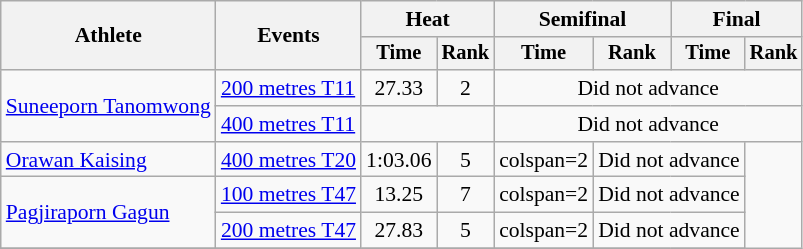<table class=wikitable style="font-size:90%">
<tr align=center>
<th rowspan="2">Athlete</th>
<th rowspan="2">Events</th>
<th colspan="2">Heat</th>
<th colspan="2">Semifinal</th>
<th colspan="2">Final</th>
</tr>
<tr style="font-size:95%">
<th>Time</th>
<th>Rank</th>
<th>Time</th>
<th>Rank</th>
<th>Time</th>
<th>Rank</th>
</tr>
<tr align=center>
<td rowspan="2" align=left><a href='#'>Suneeporn Tanomwong</a></td>
<td align=left><a href='#'>200 metres T11</a></td>
<td>27.33</td>
<td>2</td>
<td colspan=4>Did not advance</td>
</tr>
<tr align=center>
<td align=left><a href='#'>400 metres T11</a></td>
<td colspan=2></td>
<td colspan=4>Did not advance</td>
</tr>
<tr align=center>
<td align=left><a href='#'>Orawan Kaising</a></td>
<td align=left><a href='#'>400 metres T20</a></td>
<td>1:03.06</td>
<td>5</td>
<td>colspan=2 </td>
<td colspan=2>Did not advance</td>
</tr>
<tr align=center>
<td rowspan="2" align=left><a href='#'>Pagjiraporn Gagun</a></td>
<td align=left><a href='#'>100 metres T47</a></td>
<td>13.25</td>
<td>7</td>
<td>colspan=2 </td>
<td colspan=2>Did not advance</td>
</tr>
<tr align=center>
<td align=left><a href='#'>200 metres T47</a></td>
<td>27.83</td>
<td>5</td>
<td>colspan=2 </td>
<td colspan=2>Did not advance</td>
</tr>
<tr align=center>
</tr>
</table>
